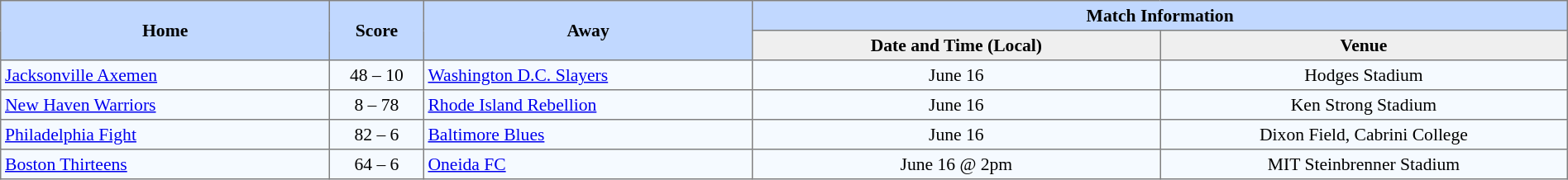<table border="1" cellpadding="3" cellspacing="0" style="border-collapse:collapse; font-size:90%; width:100%">
<tr style="background:#c1d8ff;">
<th rowspan="2" style="width:21%;">Home</th>
<th rowspan="2" style="width:6%;">Score</th>
<th rowspan="2" style="width:21%;">Away</th>
<th colspan=6>Match Information</th>
</tr>
<tr style="background:#efefef;">
<th width=26%>Date and Time (Local)</th>
<th width=26%>Venue</th>
</tr>
<tr style="text-align:center; background:#f5faff;">
<td align=left> <a href='#'>Jacksonville Axemen</a></td>
<td>48 – 10</td>
<td align=left> <a href='#'>Washington D.C. Slayers</a></td>
<td>June 16</td>
<td>Hodges Stadium</td>
</tr>
<tr style="text-align:center; background:#f5faff;">
<td align=left> <a href='#'>New Haven Warriors</a></td>
<td>8 – 78</td>
<td align=left> <a href='#'>Rhode Island Rebellion</a></td>
<td>June 16</td>
<td>Ken Strong Stadium</td>
</tr>
<tr style="text-align:center; background:#f5faff;">
<td align=left> <a href='#'>Philadelphia Fight</a></td>
<td>82 – 6</td>
<td align=left> <a href='#'>Baltimore Blues</a></td>
<td>June 16</td>
<td>Dixon Field, Cabrini College</td>
</tr>
<tr style="text-align:center; background:#f5faff;">
<td align=left> <a href='#'>Boston Thirteens</a></td>
<td>64 – 6</td>
<td align=left> <a href='#'>Oneida FC</a></td>
<td>June 16 @ 2pm</td>
<td>MIT Steinbrenner Stadium</td>
</tr>
</table>
